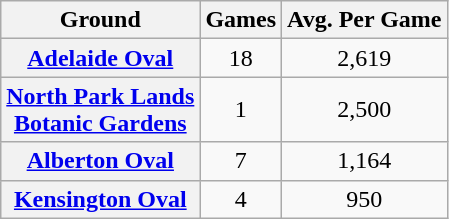<table class="wikitable plainrowheaders sortable" style="text-align:center;">
<tr>
<th>Ground</th>
<th>Games</th>
<th>Avg. Per Game</th>
</tr>
<tr>
<th scope="row"><a href='#'>Adelaide Oval</a></th>
<td>18</td>
<td>2,619</td>
</tr>
<tr>
<th scope="row"><a href='#'> North Park Lands <br>Botanic Gardens</a></th>
<td>1</td>
<td>2,500</td>
</tr>
<tr>
<th scope="row"><a href='#'>Alberton Oval</a></th>
<td>7</td>
<td>1,164</td>
</tr>
<tr>
<th scope="row"><a href='#'>Kensington Oval</a></th>
<td>4</td>
<td>950</td>
</tr>
</table>
